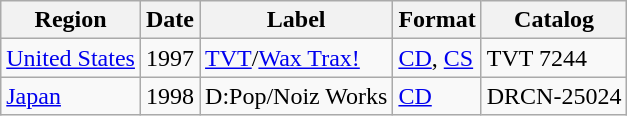<table class="wikitable">
<tr>
<th>Region</th>
<th>Date</th>
<th>Label</th>
<th>Format</th>
<th>Catalog</th>
</tr>
<tr>
<td><a href='#'>United States</a></td>
<td>1997</td>
<td><a href='#'>TVT</a>/<a href='#'>Wax Trax!</a></td>
<td><a href='#'>CD</a>, <a href='#'>CS</a></td>
<td>TVT 7244</td>
</tr>
<tr>
<td><a href='#'>Japan</a></td>
<td>1998</td>
<td>D:Pop/Noiz Works</td>
<td><a href='#'>CD</a></td>
<td>DRCN-25024</td>
</tr>
</table>
